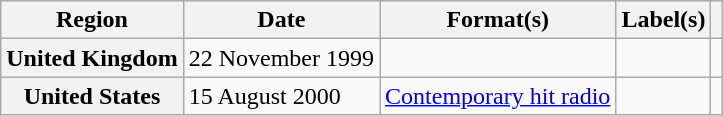<table class="wikitable plainrowheaders">
<tr>
<th scope="col">Region</th>
<th scope="col">Date</th>
<th scope="col">Format(s)</th>
<th scope="col">Label(s)</th>
<th scope="col"></th>
</tr>
<tr>
<th scope="row">United Kingdom</th>
<td>22 November 1999</td>
<td></td>
<td></td>
<td align="center"></td>
</tr>
<tr>
<th scope="row">United States</th>
<td>15 August 2000</td>
<td><a href='#'>Contemporary hit radio</a></td>
<td></td>
<td align="center"></td>
</tr>
</table>
